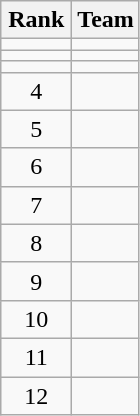<table class="wikitable" style="text-align: center;">
<tr>
<th width=40>Rank</th>
<th>Team</th>
</tr>
<tr>
<td></td>
<td style="text-align:left;"></td>
</tr>
<tr>
<td></td>
<td style="text-align:left;"></td>
</tr>
<tr>
<td></td>
<td style="text-align:left;"></td>
</tr>
<tr>
<td>4</td>
<td style="text-align:left;"></td>
</tr>
<tr>
<td>5</td>
<td style="text-align:left;"></td>
</tr>
<tr>
<td>6</td>
<td style="text-align:left;"></td>
</tr>
<tr>
<td>7</td>
<td style="text-align:left;"></td>
</tr>
<tr>
<td>8</td>
<td style="text-align:left;"></td>
</tr>
<tr>
<td>9</td>
<td style="text-align:left;"></td>
</tr>
<tr>
<td>10</td>
<td style="text-align:left;"></td>
</tr>
<tr>
<td>11</td>
<td style="text-align:left;"></td>
</tr>
<tr>
<td>12</td>
<td style="text-align:left;"></td>
</tr>
</table>
